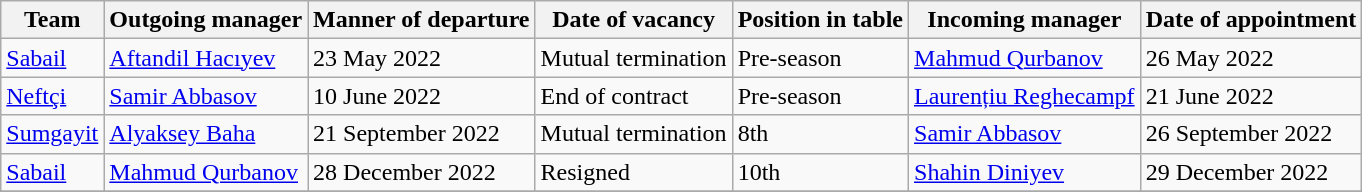<table class="wikitable">
<tr>
<th>Team</th>
<th>Outgoing manager</th>
<th>Manner of departure</th>
<th>Date of vacancy</th>
<th>Position in table</th>
<th>Incoming manager</th>
<th>Date of appointment</th>
</tr>
<tr>
<td><a href='#'>Sabail</a></td>
<td> <a href='#'>Aftandil Hacıyev</a></td>
<td>23 May 2022</td>
<td>Mutual termination</td>
<td>Pre-season</td>
<td> <a href='#'>Mahmud Qurbanov</a></td>
<td>26 May 2022</td>
</tr>
<tr>
<td><a href='#'>Neftçi</a></td>
<td> <a href='#'>Samir Abbasov</a></td>
<td>10 June 2022</td>
<td>End of contract</td>
<td>Pre-season</td>
<td> <a href='#'>Laurențiu Reghecampf</a></td>
<td>21 June 2022</td>
</tr>
<tr>
<td><a href='#'>Sumgayit</a></td>
<td> <a href='#'>Alyaksey Baha</a></td>
<td>21 September 2022</td>
<td>Mutual termination</td>
<td>8th</td>
<td> <a href='#'>Samir Abbasov</a></td>
<td>26 September 2022</td>
</tr>
<tr>
<td><a href='#'>Sabail</a></td>
<td> <a href='#'>Mahmud Qurbanov</a></td>
<td>28 December 2022</td>
<td>Resigned</td>
<td>10th</td>
<td> <a href='#'>Shahin Diniyev</a></td>
<td>29 December 2022</td>
</tr>
<tr>
</tr>
</table>
